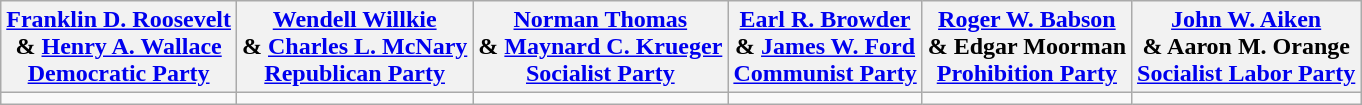<table class="wikitable" style="text-align:center;">
<tr>
<th><a href='#'>Franklin D. Roosevelt</a><br> & <a href='#'>Henry A. Wallace</a><br><a href='#'>Democratic Party</a></th>
<th><a href='#'>Wendell Willkie</a><br> & <a href='#'>Charles L. McNary</a><br><a href='#'>Republican Party</a></th>
<th><a href='#'>Norman Thomas</a><br> & <a href='#'>Maynard C. Krueger</a><br><a href='#'>Socialist Party</a></th>
<th><a href='#'>Earl R. Browder</a><br> & <a href='#'>James W. Ford</a><br><a href='#'>Communist Party</a></th>
<th><a href='#'>Roger W. Babson</a><br> & Edgar Moorman<br><a href='#'>Prohibition Party</a></th>
<th><a href='#'>John W. Aiken</a><br> & Aaron M. Orange<br><a href='#'>Socialist Labor Party</a></th>
</tr>
<tr>
<td></td>
<td></td>
<td></td>
<td></td>
<td></td>
<td></td>
</tr>
</table>
